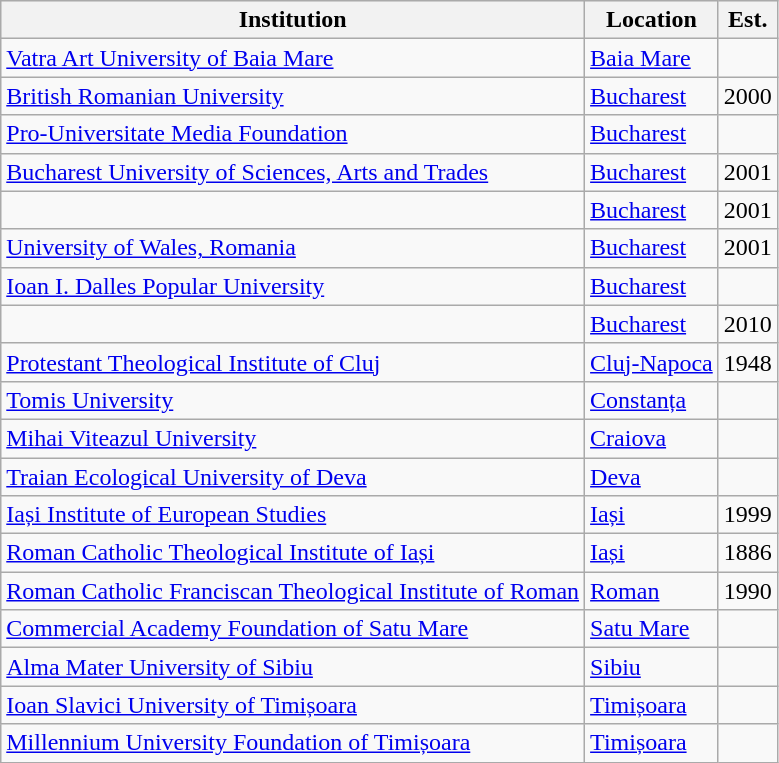<table class="wikitable sortable" style="text-align: right;">
<tr bgcolor="#efefef">
<th>Institution</th>
<th>Location</th>
<th>Est.</th>
</tr>
<tr>
<td align="left"><a href='#'>Vatra Art University of Baia Mare</a></td>
<td align="left"><a href='#'>Baia Mare</a></td>
<td></td>
</tr>
<tr>
<td align="left"><a href='#'>British Romanian University</a></td>
<td align="left"><a href='#'>Bucharest</a></td>
<td>2000</td>
</tr>
<tr>
<td align="left"><a href='#'>Pro-Universitate Media Foundation</a></td>
<td align="left"><a href='#'>Bucharest</a></td>
<td></td>
</tr>
<tr>
<td align="left"><a href='#'>Bucharest University of Sciences, Arts and Trades</a></td>
<td align="left"><a href='#'>Bucharest</a></td>
<td>2001</td>
</tr>
<tr>
<td align="left"></td>
<td align="left"><a href='#'>Bucharest</a></td>
<td>2001</td>
</tr>
<tr>
<td align="left"><a href='#'>University of Wales, Romania</a></td>
<td align="left"><a href='#'>Bucharest</a></td>
<td>2001</td>
</tr>
<tr>
<td align="left"><a href='#'>Ioan I. Dalles Popular University</a></td>
<td align="left"><a href='#'>Bucharest</a></td>
<td></td>
</tr>
<tr>
<td align="left"></td>
<td align="left"><a href='#'>Bucharest</a></td>
<td>2010</td>
</tr>
<tr>
<td align="left"><a href='#'>Protestant Theological Institute of Cluj</a></td>
<td align="left"><a href='#'>Cluj-Napoca</a></td>
<td>1948</td>
</tr>
<tr>
<td align="left"><a href='#'>Tomis University</a></td>
<td align="left"><a href='#'>Constanța</a></td>
<td></td>
</tr>
<tr>
<td align="left"><a href='#'>Mihai Viteazul University</a></td>
<td align="left"><a href='#'>Craiova</a></td>
<td></td>
</tr>
<tr>
<td align="left"><a href='#'>Traian Ecological University of Deva</a></td>
<td align="left"><a href='#'>Deva</a></td>
<td></td>
</tr>
<tr>
<td align="left"><a href='#'>Iași Institute of European Studies</a></td>
<td align="left"><a href='#'>Iași</a></td>
<td>1999</td>
</tr>
<tr>
<td align="left"><a href='#'>Roman Catholic Theological Institute of Iași</a></td>
<td align="left"><a href='#'>Iași</a></td>
<td>1886</td>
</tr>
<tr>
<td align="left"><a href='#'>Roman Catholic Franciscan Theological Institute of Roman</a></td>
<td align="left"><a href='#'>Roman</a></td>
<td>1990</td>
</tr>
<tr>
<td align="left"><a href='#'>Commercial Academy Foundation of Satu Mare</a></td>
<td align="left"><a href='#'>Satu Mare</a></td>
<td></td>
</tr>
<tr>
<td align="left"><a href='#'>Alma Mater University of Sibiu</a></td>
<td align="left"><a href='#'>Sibiu</a></td>
<td></td>
</tr>
<tr>
<td align="left"><a href='#'>Ioan Slavici University of Timișoara</a></td>
<td align="left"><a href='#'>Timișoara</a></td>
<td></td>
</tr>
<tr>
<td align="left"><a href='#'>Millennium University Foundation of Timișoara</a></td>
<td align="left"><a href='#'>Timișoara</a></td>
<td></td>
</tr>
</table>
